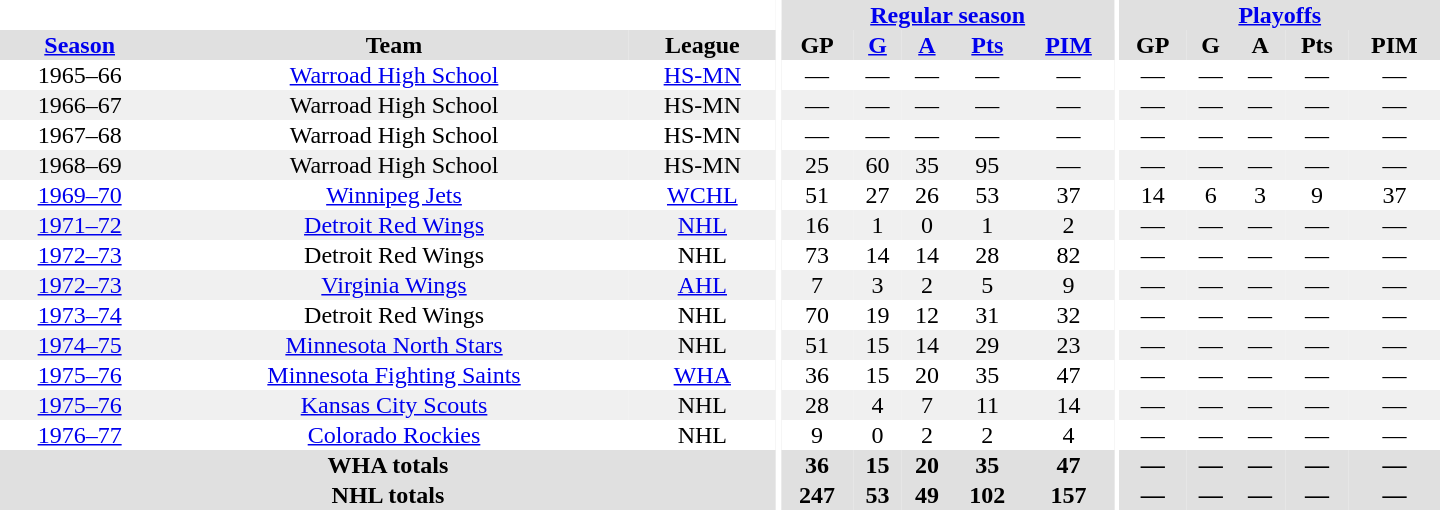<table border="0" cellpadding="1" cellspacing="0" style="text-align:center; width:60em;">
<tr bgcolor="#e0e0e0">
<th colspan="3" bgcolor="#ffffff"></th>
<th rowspan="100" bgcolor="#ffffff"></th>
<th colspan="5"><a href='#'>Regular season</a></th>
<th rowspan="100" bgcolor="#ffffff"></th>
<th colspan="5"><a href='#'>Playoffs</a></th>
</tr>
<tr bgcolor="#e0e0e0">
<th><a href='#'>Season</a></th>
<th>Team</th>
<th>League</th>
<th>GP</th>
<th><a href='#'>G</a></th>
<th><a href='#'>A</a></th>
<th><a href='#'>Pts</a></th>
<th><a href='#'>PIM</a></th>
<th>GP</th>
<th>G</th>
<th>A</th>
<th>Pts</th>
<th>PIM</th>
</tr>
<tr>
<td>1965–66</td>
<td><a href='#'>Warroad High School</a></td>
<td><a href='#'>HS-MN</a></td>
<td>—</td>
<td>—</td>
<td>—</td>
<td>—</td>
<td>—</td>
<td>—</td>
<td>—</td>
<td>—</td>
<td>—</td>
<td>—</td>
</tr>
<tr bgcolor="#f0f0f0">
<td>1966–67</td>
<td>Warroad High School</td>
<td>HS-MN</td>
<td>—</td>
<td>—</td>
<td>—</td>
<td>—</td>
<td>—</td>
<td>—</td>
<td>—</td>
<td>—</td>
<td>—</td>
<td>—</td>
</tr>
<tr>
<td>1967–68</td>
<td>Warroad High School</td>
<td>HS-MN</td>
<td>—</td>
<td>—</td>
<td>—</td>
<td>—</td>
<td>—</td>
<td>—</td>
<td>—</td>
<td>—</td>
<td>—</td>
<td>—</td>
</tr>
<tr bgcolor="#f0f0f0">
<td>1968–69</td>
<td>Warroad High School</td>
<td>HS-MN</td>
<td>25</td>
<td>60</td>
<td>35</td>
<td>95</td>
<td>—</td>
<td>—</td>
<td>—</td>
<td>—</td>
<td>—</td>
<td>—</td>
</tr>
<tr>
<td><a href='#'>1969–70</a></td>
<td><a href='#'>Winnipeg Jets</a></td>
<td><a href='#'>WCHL</a></td>
<td>51</td>
<td>27</td>
<td>26</td>
<td>53</td>
<td>37</td>
<td>14</td>
<td>6</td>
<td>3</td>
<td>9</td>
<td>37</td>
</tr>
<tr bgcolor="#f0f0f0">
<td><a href='#'>1971–72</a></td>
<td><a href='#'>Detroit Red Wings</a></td>
<td><a href='#'>NHL</a></td>
<td>16</td>
<td>1</td>
<td>0</td>
<td>1</td>
<td>2</td>
<td>—</td>
<td>—</td>
<td>—</td>
<td>—</td>
<td>—</td>
</tr>
<tr>
<td><a href='#'>1972–73</a></td>
<td>Detroit Red Wings</td>
<td>NHL</td>
<td>73</td>
<td>14</td>
<td>14</td>
<td>28</td>
<td>82</td>
<td>—</td>
<td>—</td>
<td>—</td>
<td>—</td>
<td>—</td>
</tr>
<tr bgcolor="#f0f0f0">
<td><a href='#'>1972–73</a></td>
<td><a href='#'>Virginia Wings</a></td>
<td><a href='#'>AHL</a></td>
<td>7</td>
<td>3</td>
<td>2</td>
<td>5</td>
<td>9</td>
<td>—</td>
<td>—</td>
<td>—</td>
<td>—</td>
<td>—</td>
</tr>
<tr>
<td><a href='#'>1973–74</a></td>
<td>Detroit Red Wings</td>
<td>NHL</td>
<td>70</td>
<td>19</td>
<td>12</td>
<td>31</td>
<td>32</td>
<td>—</td>
<td>—</td>
<td>—</td>
<td>—</td>
<td>—</td>
</tr>
<tr bgcolor="#f0f0f0">
<td><a href='#'>1974–75</a></td>
<td><a href='#'>Minnesota North Stars</a></td>
<td>NHL</td>
<td>51</td>
<td>15</td>
<td>14</td>
<td>29</td>
<td>23</td>
<td>—</td>
<td>—</td>
<td>—</td>
<td>—</td>
<td>—</td>
</tr>
<tr>
<td><a href='#'>1975–76</a></td>
<td><a href='#'>Minnesota Fighting Saints</a></td>
<td><a href='#'>WHA</a></td>
<td>36</td>
<td>15</td>
<td>20</td>
<td>35</td>
<td>47</td>
<td>—</td>
<td>—</td>
<td>—</td>
<td>—</td>
<td>—</td>
</tr>
<tr bgcolor="#f0f0f0">
<td><a href='#'>1975–76</a></td>
<td><a href='#'>Kansas City Scouts</a></td>
<td>NHL</td>
<td>28</td>
<td>4</td>
<td>7</td>
<td>11</td>
<td>14</td>
<td>—</td>
<td>—</td>
<td>—</td>
<td>—</td>
<td>—</td>
</tr>
<tr>
<td><a href='#'>1976–77</a></td>
<td><a href='#'>Colorado Rockies</a></td>
<td>NHL</td>
<td>9</td>
<td>0</td>
<td>2</td>
<td>2</td>
<td>4</td>
<td>—</td>
<td>—</td>
<td>—</td>
<td>—</td>
<td>—</td>
</tr>
<tr bgcolor="#e0e0e0">
<th colspan="3">WHA totals</th>
<th>36</th>
<th>15</th>
<th>20</th>
<th>35</th>
<th>47</th>
<th>—</th>
<th>—</th>
<th>—</th>
<th>—</th>
<th>—</th>
</tr>
<tr bgcolor="#e0e0e0">
<th colspan="3">NHL totals</th>
<th>247</th>
<th>53</th>
<th>49</th>
<th>102</th>
<th>157</th>
<th>—</th>
<th>—</th>
<th>—</th>
<th>—</th>
<th>—</th>
</tr>
</table>
